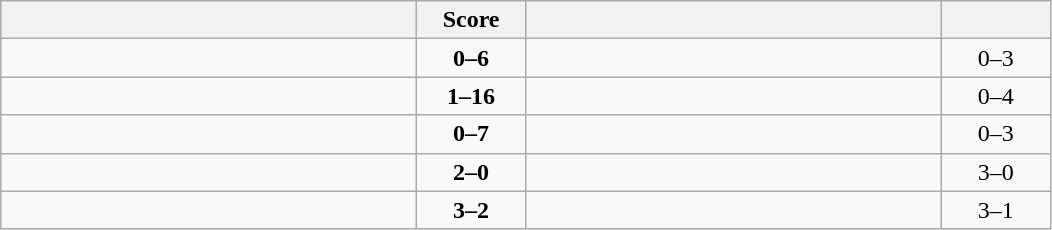<table class="wikitable" style="text-align: center; ">
<tr>
<th align="right" width="270"></th>
<th width="65">Score</th>
<th align="left" width="270"></th>
<th width="65"></th>
</tr>
<tr>
<td align="left"></td>
<td><strong>0–6</strong></td>
<td align="left"><strong></strong></td>
<td>0–3 <strong></strong></td>
</tr>
<tr>
<td align="left"></td>
<td><strong>1–16</strong></td>
<td align="left"><strong></strong></td>
<td>0–4 <strong></strong></td>
</tr>
<tr>
<td align="left"></td>
<td><strong>0–7</strong></td>
<td align="left"><strong></strong></td>
<td>0–3 <strong></strong></td>
</tr>
<tr>
<td align="left"><strong></strong></td>
<td><strong>2–0</strong></td>
<td align="left"></td>
<td>3–0 <strong></strong></td>
</tr>
<tr>
<td align="left"><strong></strong></td>
<td><strong>3–2</strong></td>
<td align="left"></td>
<td>3–1 <strong></strong></td>
</tr>
</table>
